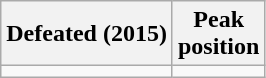<table class="wikitable sortable">
<tr>
<th>Defeated (2015)</th>
<th>Peak<br>position</th>
</tr>
<tr>
<td></td>
</tr>
</table>
